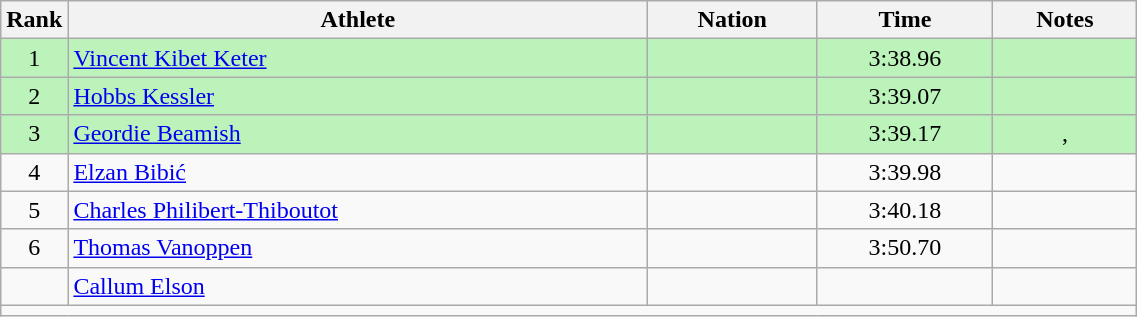<table class="wikitable sortable" style="text-align:center;width: 60%;">
<tr>
<th scope="col" style="width: 10px;">Rank</th>
<th scope="col">Athlete</th>
<th scope="col">Nation</th>
<th scope="col">Time</th>
<th scope="col">Notes</th>
</tr>
<tr bgcolor=bbf3bb>
<td>1</td>
<td align=left><a href='#'>Vincent Kibet Keter</a></td>
<td align=left></td>
<td>3:38.96</td>
<td></td>
</tr>
<tr bgcolor=bbf3bb>
<td>2</td>
<td align=left><a href='#'>Hobbs Kessler</a></td>
<td align=left></td>
<td>3:39.07</td>
<td></td>
</tr>
<tr bgcolor=bbf3bb>
<td>3</td>
<td align=left><a href='#'>Geordie Beamish</a></td>
<td align=left></td>
<td>3:39.17</td>
<td>, </td>
</tr>
<tr>
<td>4</td>
<td align=left><a href='#'>Elzan Bibić</a></td>
<td align=left></td>
<td>3:39.98</td>
<td></td>
</tr>
<tr>
<td>5</td>
<td align=left><a href='#'>Charles Philibert-Thiboutot</a></td>
<td align=left></td>
<td>3:40.18</td>
<td></td>
</tr>
<tr>
<td>6</td>
<td align=left><a href='#'>Thomas Vanoppen</a></td>
<td align=left></td>
<td>3:50.70</td>
<td></td>
</tr>
<tr>
<td></td>
<td align=left><a href='#'>Callum Elson</a></td>
<td align=left></td>
<td></td>
<td></td>
</tr>
<tr class="sortbottom">
<td colspan="5"></td>
</tr>
</table>
